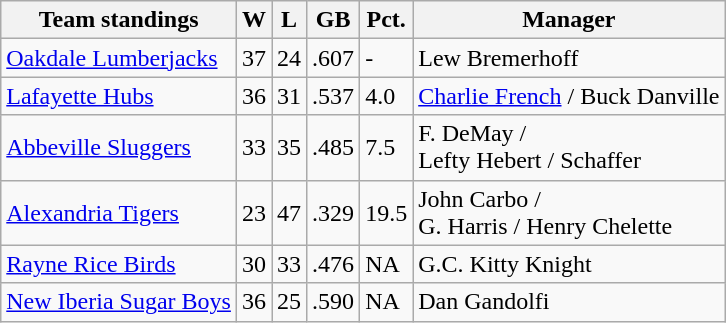<table class="wikitable">
<tr>
<th>Team standings</th>
<th>W</th>
<th>L</th>
<th>GB</th>
<th>Pct.</th>
<th>Manager</th>
</tr>
<tr>
<td><a href='#'>Oakdale Lumberjacks</a></td>
<td>37</td>
<td>24</td>
<td>.607</td>
<td>-</td>
<td>Lew Bremerhoff</td>
</tr>
<tr>
<td><a href='#'>Lafayette Hubs</a></td>
<td>36</td>
<td>31</td>
<td>.537</td>
<td>4.0</td>
<td><a href='#'>Charlie French</a> / Buck Danville</td>
</tr>
<tr>
<td><a href='#'>Abbeville Sluggers</a></td>
<td>33</td>
<td>35</td>
<td>.485</td>
<td>7.5</td>
<td>F. DeMay /<br> Lefty Hebert / Schaffer</td>
</tr>
<tr>
<td><a href='#'>Alexandria Tigers</a></td>
<td>23</td>
<td>47</td>
<td>.329</td>
<td>19.5</td>
<td>John Carbo /<br> G. Harris / Henry Chelette</td>
</tr>
<tr>
<td><a href='#'>Rayne Rice Birds</a></td>
<td>30</td>
<td>33</td>
<td>.476</td>
<td>NA</td>
<td>G.C. Kitty Knight</td>
</tr>
<tr>
<td><a href='#'>New Iberia Sugar Boys</a></td>
<td>36</td>
<td>25</td>
<td>.590</td>
<td>NA</td>
<td>Dan Gandolfi</td>
</tr>
</table>
